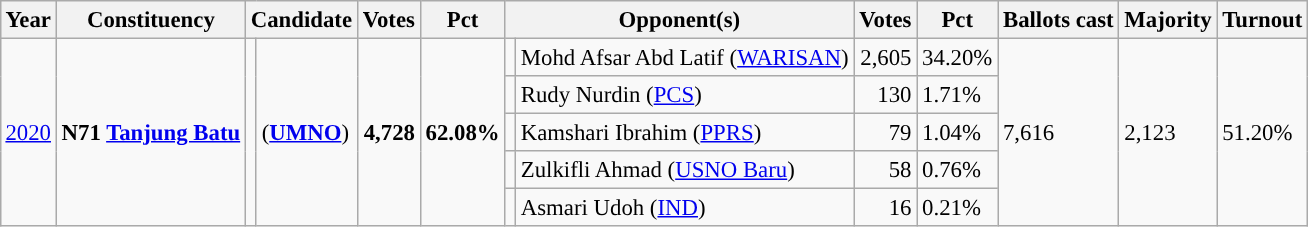<table class="wikitable" style="margin:0.5em ; font-size:95%">
<tr>
<th>Year</th>
<th>Constituency</th>
<th colspan=2>Candidate</th>
<th>Votes</th>
<th>Pct</th>
<th colspan=2>Opponent(s)</th>
<th>Votes</th>
<th>Pct</th>
<th>Ballots cast</th>
<th>Majority</th>
<th>Turnout</th>
</tr>
<tr>
<td rowspan=5><a href='#'>2020</a></td>
<td rowspan=5><strong>N71 <a href='#'>Tanjung Batu</a></strong></td>
<td rowspan=5 ></td>
<td rowspan=5> (<a href='#'><strong>UMNO</strong></a>)</td>
<td rowspan=5 align="right"><strong>4,728</strong></td>
<td rowspan=5><strong>62.08%</strong></td>
<td></td>
<td>Mohd Afsar Abd Latif (<a href='#'>WARISAN</a>)</td>
<td align="right">2,605</td>
<td>34.20%</td>
<td rowspan=5>7,616</td>
<td rowspan=5>2,123</td>
<td rowspan=5>51.20%</td>
</tr>
<tr>
<td></td>
<td>Rudy Nurdin (<a href='#'>PCS</a>)</td>
<td align="right">130</td>
<td>1.71%</td>
</tr>
<tr>
<td></td>
<td>Kamshari Ibrahim (<a href='#'>PPRS</a>)</td>
<td align="right">79</td>
<td>1.04%</td>
</tr>
<tr>
<td bgcolor=></td>
<td>Zulkifli Ahmad (<a href='#'>USNO Baru</a>)</td>
<td align="right">58</td>
<td>0.76%</td>
</tr>
<tr>
<td></td>
<td>Asmari Udoh (<a href='#'>IND</a>)</td>
<td align="right">16</td>
<td>0.21%</td>
</tr>
</table>
